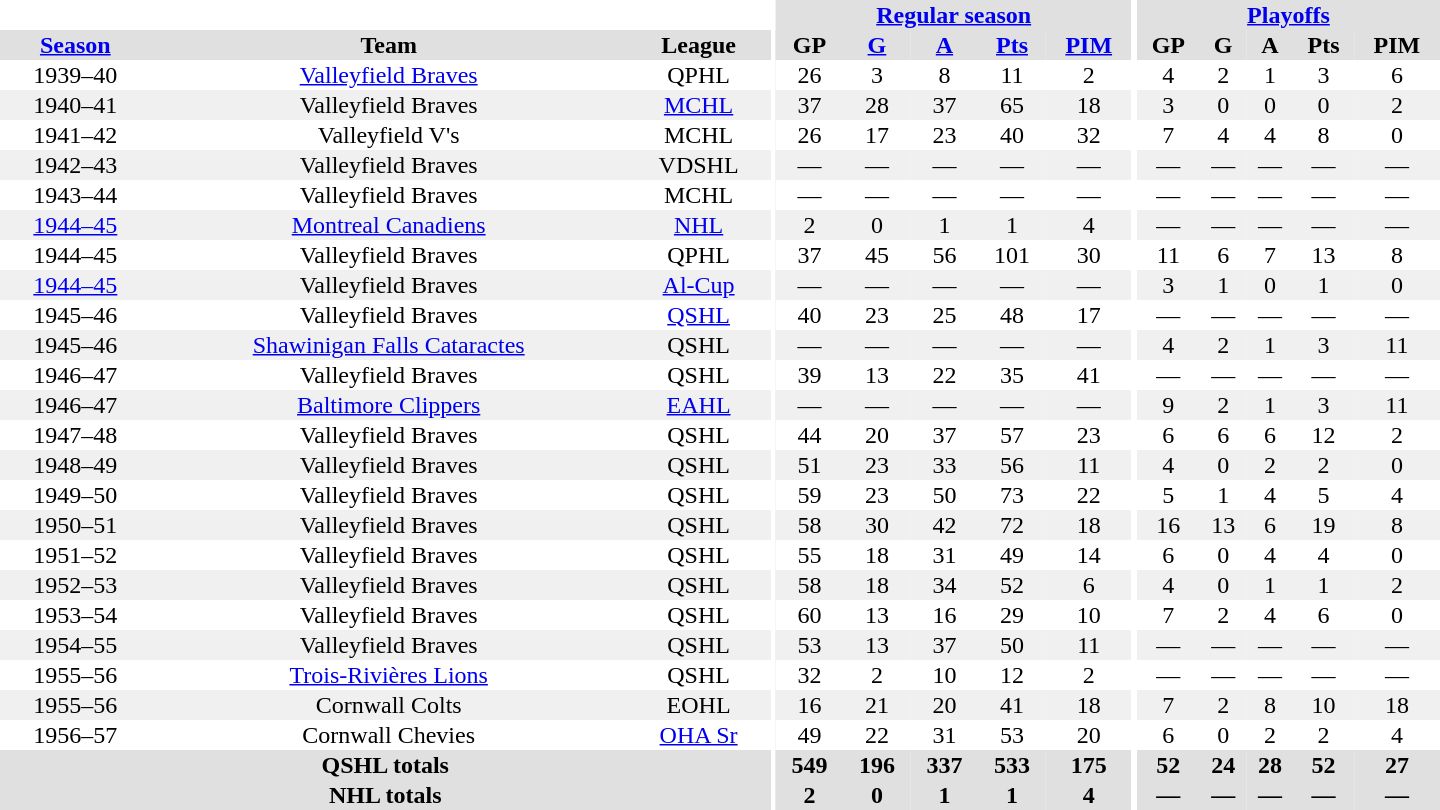<table border="0" cellpadding="1" cellspacing="0" style="text-align:center; width:60em">
<tr bgcolor="#e0e0e0">
<th colspan="3" bgcolor="#ffffff"></th>
<th rowspan="100" bgcolor="#ffffff"></th>
<th colspan="5"><a href='#'>Regular season</a></th>
<th rowspan="100" bgcolor="#ffffff"></th>
<th colspan="5"><a href='#'>Playoffs</a></th>
</tr>
<tr bgcolor="#e0e0e0">
<th><a href='#'>Season</a></th>
<th>Team</th>
<th>League</th>
<th>GP</th>
<th><a href='#'>G</a></th>
<th><a href='#'>A</a></th>
<th><a href='#'>Pts</a></th>
<th><a href='#'>PIM</a></th>
<th>GP</th>
<th>G</th>
<th>A</th>
<th>Pts</th>
<th>PIM</th>
</tr>
<tr>
<td>1939–40</td>
<td><a href='#'>Valleyfield Braves</a></td>
<td>QPHL</td>
<td>26</td>
<td>3</td>
<td>8</td>
<td>11</td>
<td>2</td>
<td>4</td>
<td>2</td>
<td>1</td>
<td>3</td>
<td>6</td>
</tr>
<tr bgcolor="#f0f0f0">
<td>1940–41</td>
<td>Valleyfield Braves</td>
<td><a href='#'>MCHL</a></td>
<td>37</td>
<td>28</td>
<td>37</td>
<td>65</td>
<td>18</td>
<td>3</td>
<td>0</td>
<td>0</td>
<td>0</td>
<td>2</td>
</tr>
<tr>
<td>1941–42</td>
<td>Valleyfield V's</td>
<td>MCHL</td>
<td>26</td>
<td>17</td>
<td>23</td>
<td>40</td>
<td>32</td>
<td>7</td>
<td>4</td>
<td>4</td>
<td>8</td>
<td>0</td>
</tr>
<tr bgcolor="#f0f0f0">
<td>1942–43</td>
<td>Valleyfield Braves</td>
<td>VDSHL</td>
<td>—</td>
<td>—</td>
<td>—</td>
<td>—</td>
<td>—</td>
<td>—</td>
<td>—</td>
<td>—</td>
<td>—</td>
<td>—</td>
</tr>
<tr>
<td>1943–44</td>
<td>Valleyfield Braves</td>
<td>MCHL</td>
<td>—</td>
<td>—</td>
<td>—</td>
<td>—</td>
<td>—</td>
<td>—</td>
<td>—</td>
<td>—</td>
<td>—</td>
<td>—</td>
</tr>
<tr bgcolor="#f0f0f0">
<td><a href='#'>1944–45</a></td>
<td><a href='#'>Montreal Canadiens</a></td>
<td><a href='#'>NHL</a></td>
<td>2</td>
<td>0</td>
<td>1</td>
<td>1</td>
<td>4</td>
<td>—</td>
<td>—</td>
<td>—</td>
<td>—</td>
<td>—</td>
</tr>
<tr>
<td>1944–45</td>
<td>Valleyfield Braves</td>
<td>QPHL</td>
<td>37</td>
<td>45</td>
<td>56</td>
<td>101</td>
<td>30</td>
<td>11</td>
<td>6</td>
<td>7</td>
<td>13</td>
<td>8</td>
</tr>
<tr bgcolor="#f0f0f0">
<td><a href='#'>1944–45</a></td>
<td>Valleyfield Braves</td>
<td><a href='#'>Al-Cup</a></td>
<td>—</td>
<td>—</td>
<td>—</td>
<td>—</td>
<td>—</td>
<td>3</td>
<td>1</td>
<td>0</td>
<td>1</td>
<td>0</td>
</tr>
<tr>
<td>1945–46</td>
<td>Valleyfield Braves</td>
<td><a href='#'>QSHL</a></td>
<td>40</td>
<td>23</td>
<td>25</td>
<td>48</td>
<td>17</td>
<td>—</td>
<td>—</td>
<td>—</td>
<td>—</td>
<td>—</td>
</tr>
<tr bgcolor="#f0f0f0">
<td>1945–46</td>
<td><a href='#'>Shawinigan Falls Cataractes</a></td>
<td>QSHL</td>
<td>—</td>
<td>—</td>
<td>—</td>
<td>—</td>
<td>—</td>
<td>4</td>
<td>2</td>
<td>1</td>
<td>3</td>
<td>11</td>
</tr>
<tr>
<td>1946–47</td>
<td>Valleyfield Braves</td>
<td>QSHL</td>
<td>39</td>
<td>13</td>
<td>22</td>
<td>35</td>
<td>41</td>
<td>—</td>
<td>—</td>
<td>—</td>
<td>—</td>
<td>—</td>
</tr>
<tr bgcolor="#f0f0f0">
<td>1946–47</td>
<td><a href='#'>Baltimore Clippers</a></td>
<td><a href='#'>EAHL</a></td>
<td>—</td>
<td>—</td>
<td>—</td>
<td>—</td>
<td>—</td>
<td>9</td>
<td>2</td>
<td>1</td>
<td>3</td>
<td>11</td>
</tr>
<tr>
<td>1947–48</td>
<td>Valleyfield Braves</td>
<td>QSHL</td>
<td>44</td>
<td>20</td>
<td>37</td>
<td>57</td>
<td>23</td>
<td>6</td>
<td>6</td>
<td>6</td>
<td>12</td>
<td>2</td>
</tr>
<tr bgcolor="#f0f0f0">
<td>1948–49</td>
<td>Valleyfield Braves</td>
<td>QSHL</td>
<td>51</td>
<td>23</td>
<td>33</td>
<td>56</td>
<td>11</td>
<td>4</td>
<td>0</td>
<td>2</td>
<td>2</td>
<td>0</td>
</tr>
<tr>
<td>1949–50</td>
<td>Valleyfield Braves</td>
<td>QSHL</td>
<td>59</td>
<td>23</td>
<td>50</td>
<td>73</td>
<td>22</td>
<td>5</td>
<td>1</td>
<td>4</td>
<td>5</td>
<td>4</td>
</tr>
<tr bgcolor="#f0f0f0">
<td>1950–51</td>
<td>Valleyfield Braves</td>
<td>QSHL</td>
<td>58</td>
<td>30</td>
<td>42</td>
<td>72</td>
<td>18</td>
<td>16</td>
<td>13</td>
<td>6</td>
<td>19</td>
<td>8</td>
</tr>
<tr>
<td>1951–52</td>
<td>Valleyfield Braves</td>
<td>QSHL</td>
<td>55</td>
<td>18</td>
<td>31</td>
<td>49</td>
<td>14</td>
<td>6</td>
<td>0</td>
<td>4</td>
<td>4</td>
<td>0</td>
</tr>
<tr bgcolor="#f0f0f0">
<td>1952–53</td>
<td>Valleyfield Braves</td>
<td>QSHL</td>
<td>58</td>
<td>18</td>
<td>34</td>
<td>52</td>
<td>6</td>
<td>4</td>
<td>0</td>
<td>1</td>
<td>1</td>
<td>2</td>
</tr>
<tr>
<td>1953–54</td>
<td>Valleyfield Braves</td>
<td>QSHL</td>
<td>60</td>
<td>13</td>
<td>16</td>
<td>29</td>
<td>10</td>
<td>7</td>
<td>2</td>
<td>4</td>
<td>6</td>
<td>0</td>
</tr>
<tr bgcolor="#f0f0f0">
<td>1954–55</td>
<td>Valleyfield Braves</td>
<td>QSHL</td>
<td>53</td>
<td>13</td>
<td>37</td>
<td>50</td>
<td>11</td>
<td>—</td>
<td>—</td>
<td>—</td>
<td>—</td>
<td>—</td>
</tr>
<tr>
<td>1955–56</td>
<td><a href='#'>Trois-Rivières Lions</a></td>
<td>QSHL</td>
<td>32</td>
<td>2</td>
<td>10</td>
<td>12</td>
<td>2</td>
<td>—</td>
<td>—</td>
<td>—</td>
<td>—</td>
<td>—</td>
</tr>
<tr bgcolor="#f0f0f0">
<td>1955–56</td>
<td>Cornwall Colts</td>
<td>EOHL</td>
<td>16</td>
<td>21</td>
<td>20</td>
<td>41</td>
<td>18</td>
<td>7</td>
<td>2</td>
<td>8</td>
<td>10</td>
<td>18</td>
</tr>
<tr>
<td>1956–57</td>
<td>Cornwall Chevies</td>
<td><a href='#'>OHA Sr</a></td>
<td>49</td>
<td>22</td>
<td>31</td>
<td>53</td>
<td>20</td>
<td>6</td>
<td>0</td>
<td>2</td>
<td>2</td>
<td>4</td>
</tr>
<tr bgcolor="#e0e0e0">
<th colspan="3">QSHL totals</th>
<th>549</th>
<th>196</th>
<th>337</th>
<th>533</th>
<th>175</th>
<th>52</th>
<th>24</th>
<th>28</th>
<th>52</th>
<th>27</th>
</tr>
<tr bgcolor="#e0e0e0">
<th colspan="3">NHL totals</th>
<th>2</th>
<th>0</th>
<th>1</th>
<th>1</th>
<th>4</th>
<th>—</th>
<th>—</th>
<th>—</th>
<th>—</th>
<th>—</th>
</tr>
</table>
